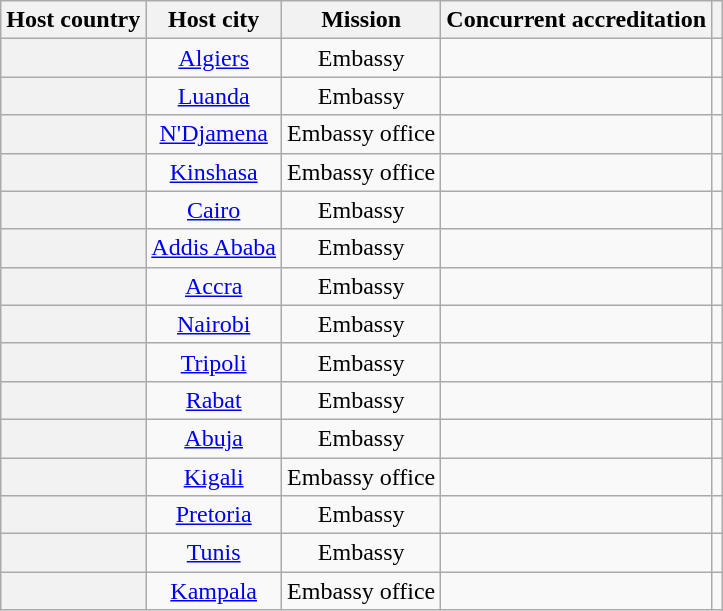<table class="wikitable plainrowheaders" style="text-align:center;">
<tr>
<th scope="col">Host country</th>
<th scope="col">Host city</th>
<th scope="col">Mission</th>
<th scope="col">Concurrent accreditation</th>
<th scope="col"></th>
</tr>
<tr>
<th scope="row"></th>
<td><a href='#'>Algiers</a></td>
<td>Embassy</td>
<td></td>
<td></td>
</tr>
<tr>
<th scope="row"></th>
<td><a href='#'>Luanda</a></td>
<td>Embassy</td>
<td></td>
<td></td>
</tr>
<tr>
<th scope="row"></th>
<td><a href='#'>N'Djamena</a></td>
<td>Embassy office</td>
<td></td>
<td></td>
</tr>
<tr>
<th scope="row"></th>
<td><a href='#'>Kinshasa</a></td>
<td>Embassy office</td>
<td></td>
<td></td>
</tr>
<tr>
<th scope="row"></th>
<td><a href='#'>Cairo</a></td>
<td>Embassy</td>
<td></td>
<td></td>
</tr>
<tr>
<th scope="row"></th>
<td><a href='#'>Addis Ababa</a></td>
<td>Embassy</td>
<td></td>
<td></td>
</tr>
<tr>
<th scope="row"></th>
<td><a href='#'>Accra</a></td>
<td>Embassy</td>
<td></td>
<td></td>
</tr>
<tr>
<th scope="row"></th>
<td><a href='#'>Nairobi</a></td>
<td>Embassy</td>
<td></td>
<td></td>
</tr>
<tr>
<th scope="row"></th>
<td><a href='#'>Tripoli</a></td>
<td>Embassy</td>
<td></td>
<td></td>
</tr>
<tr>
<th scope="row"></th>
<td><a href='#'>Rabat</a></td>
<td>Embassy</td>
<td></td>
<td></td>
</tr>
<tr>
<th scope="row"></th>
<td><a href='#'>Abuja</a></td>
<td>Embassy</td>
<td></td>
<td></td>
</tr>
<tr>
<th scope="row"></th>
<td><a href='#'>Kigali</a></td>
<td>Embassy office</td>
<td></td>
<td></td>
</tr>
<tr>
<th scope="row"></th>
<td><a href='#'>Pretoria</a></td>
<td>Embassy</td>
<td></td>
<td></td>
</tr>
<tr>
<th scope="row"></th>
<td><a href='#'>Tunis</a></td>
<td>Embassy</td>
<td></td>
<td></td>
</tr>
<tr>
<th scope="row"></th>
<td><a href='#'>Kampala</a></td>
<td>Embassy office</td>
<td></td>
<td></td>
</tr>
</table>
